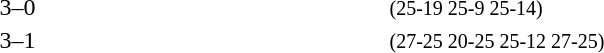<table>
<tr>
<th width=200></th>
<th width=80></th>
<th width=200></th>
<th width=220></th>
</tr>
<tr>
<td align=right><strong></strong></td>
<td align=center>3–0</td>
<td></td>
<td><small>(25-19 25-9 25-14)</small></td>
</tr>
<tr>
<td align=right><strong></strong></td>
<td align=center>3–1</td>
<td></td>
<td><small>(27-25 20-25 25-12 27-25)</small></td>
</tr>
</table>
